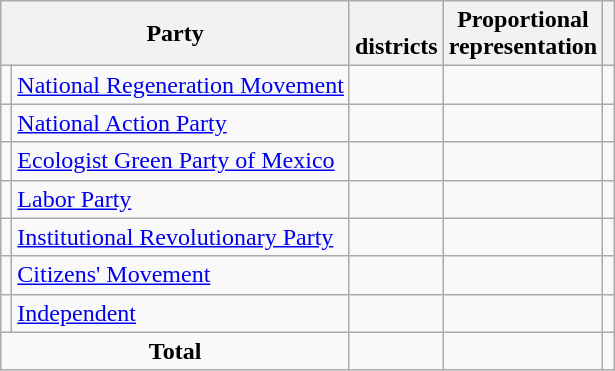<table class="wikitable">
<tr>
<th colspan=2>Party</th>
<th><br>districts</th>
<th>Proportional<br>representation</th>
<th></th>
</tr>
<tr>
<td></td>
<td><a href='#'>National Regeneration Movement</a></td>
<td></td>
<td></td>
<td></td>
</tr>
<tr>
<td></td>
<td><a href='#'>National Action Party</a></td>
<td></td>
<td></td>
<td></td>
</tr>
<tr>
<td></td>
<td><a href='#'>Ecologist Green Party of Mexico</a></td>
<td></td>
<td></td>
<td></td>
</tr>
<tr>
<td></td>
<td><a href='#'>Labor Party</a></td>
<td></td>
<td></td>
<td></td>
</tr>
<tr>
<td></td>
<td><a href='#'>Institutional Revolutionary Party</a></td>
<td></td>
<td></td>
<td></td>
</tr>
<tr>
<td></td>
<td><a href='#'>Citizens' Movement</a></td>
<td></td>
<td></td>
<td></td>
</tr>
<tr>
<td></td>
<td><a href='#'>Independent</a></td>
<td></td>
<td></td>
<td></td>
</tr>
<tr>
<td colspan=2 style=text-align:center;><strong>Total</strong></td>
<td></td>
<td></td>
<td></td>
</tr>
</table>
